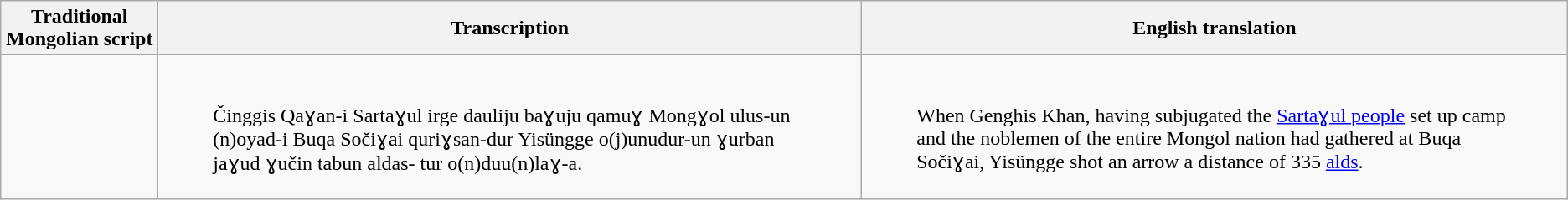<table class="wikitable">
<tr>
<th>Traditional Mongolian script</th>
<th>Transcription</th>
<th>English translation</th>
</tr>
<tr>
<td></td>
<td><blockquote><br>Činggis Qaɣan-i
Sartaɣul irge dauliju baɣuju qamuɣ Mongɣol ulus-un
(n)oyad-i Buqa Sočiɣai quriɣsan-dur
Yisüngge o(j)unudur-un ɣurban jaɣud ɣučin tabun aldas-
tur o(n)duu(n)laɣ-a.
</blockquote></td>
<td><blockquote><br>When Genghis Khan,
having subjugated the <a href='#'>Sartaɣul people</a> set up camp
and the noblemen of the entire Mongol nation had gathered at Buqa Sočiɣai,
Yisüngge shot an arrow a distance of 335
<a href='#'>alds</a>.<br></blockquote></td>
</tr>
</table>
